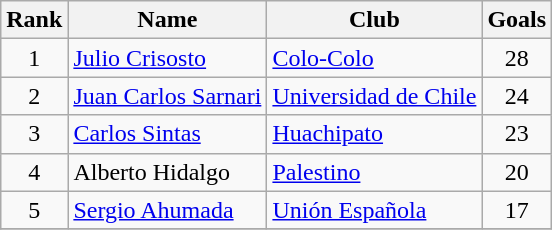<table class="wikitable">
<tr>
<th>Rank</th>
<th>Name</th>
<th>Club</th>
<th>Goals</th>
</tr>
<tr>
<td align=center>1</td>
<td> <a href='#'>Julio Crisosto</a></td>
<td><a href='#'>Colo-Colo</a></td>
<td align=center>28</td>
</tr>
<tr>
<td align=center>2</td>
<td> <a href='#'>Juan Carlos Sarnari</a></td>
<td><a href='#'>Universidad de Chile</a></td>
<td align=center>24</td>
</tr>
<tr>
<td align=center>3</td>
<td> <a href='#'>Carlos Sintas</a></td>
<td><a href='#'>Huachipato</a></td>
<td align=center>23</td>
</tr>
<tr>
<td align=center>4</td>
<td> Alberto Hidalgo</td>
<td><a href='#'>Palestino</a></td>
<td align=center>20</td>
</tr>
<tr>
<td align=center>5</td>
<td> <a href='#'>Sergio Ahumada</a></td>
<td><a href='#'>Unión Española</a></td>
<td align=center>17</td>
</tr>
<tr>
</tr>
</table>
